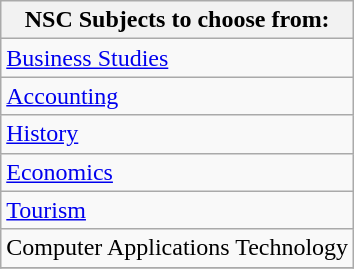<table class="wikitable collapsible collapsed" border="0">
<tr>
<th>NSC Subjects to choose from:</th>
</tr>
<tr>
<td><a href='#'>Business Studies</a></td>
</tr>
<tr>
<td><a href='#'>Accounting</a></td>
</tr>
<tr>
<td><a href='#'>History</a></td>
</tr>
<tr>
<td><a href='#'>Economics</a></td>
</tr>
<tr>
<td><a href='#'>Tourism</a></td>
</tr>
<tr>
<td>Computer Applications Technology</td>
</tr>
<tr>
</tr>
</table>
